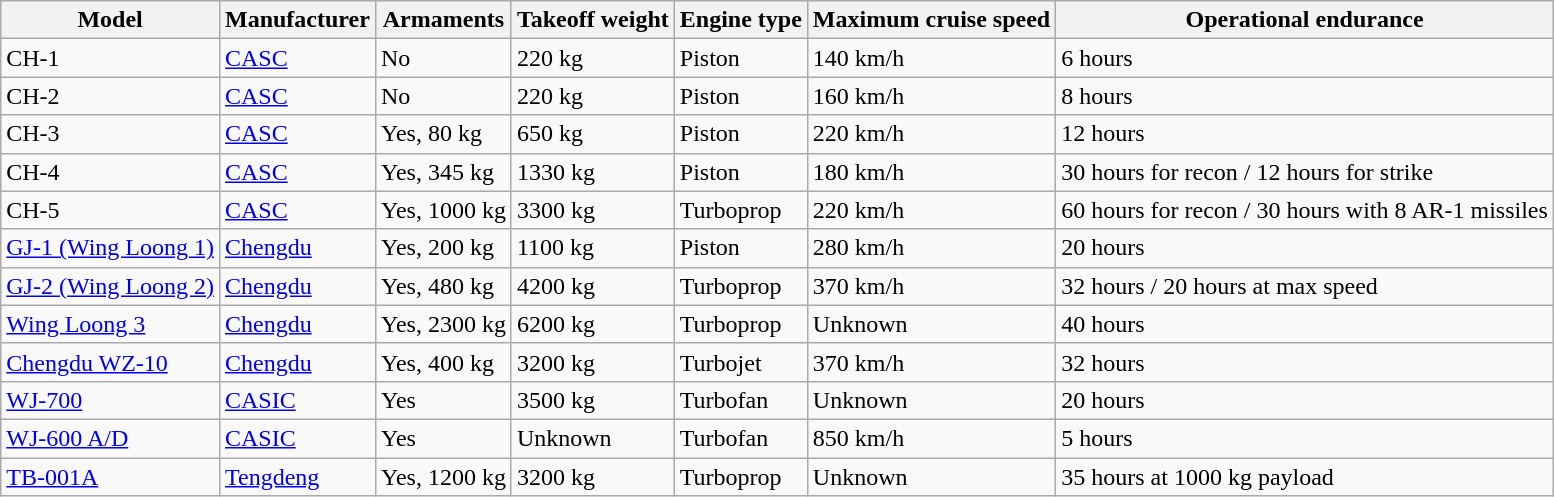<table class="wikitable sortable">
<tr>
<th>Model</th>
<th>Manufacturer</th>
<th>Armaments</th>
<th>Takeoff weight</th>
<th>Engine type</th>
<th>Maximum cruise speed</th>
<th>Operational endurance</th>
</tr>
<tr>
<td>CH-1</td>
<td><a href='#'>CASC</a></td>
<td>No</td>
<td>220 kg</td>
<td>Piston</td>
<td>140 km/h</td>
<td>6 hours</td>
</tr>
<tr>
<td>CH-2</td>
<td><a href='#'>CASC</a></td>
<td>No</td>
<td>220 kg</td>
<td>Piston</td>
<td>160 km/h</td>
<td>8 hours</td>
</tr>
<tr>
<td>CH-3</td>
<td><a href='#'>CASC</a></td>
<td>Yes, 80 kg</td>
<td>650 kg</td>
<td>Piston</td>
<td>220 km/h</td>
<td>12 hours</td>
</tr>
<tr>
<td>CH-4</td>
<td><a href='#'>CASC</a></td>
<td>Yes, 345 kg</td>
<td>1330 kg</td>
<td>Piston</td>
<td>180 km/h</td>
<td>30 hours for recon / 12 hours for strike</td>
</tr>
<tr>
<td>CH-5</td>
<td><a href='#'>CASC</a></td>
<td>Yes, 1000 kg</td>
<td>3300 kg</td>
<td>Turboprop</td>
<td>220 km/h</td>
<td>60 hours for recon / 30 hours with 8 AR-1 missiles</td>
</tr>
<tr>
<td><a href='#'>GJ-1 (Wing Loong 1)</a></td>
<td><a href='#'>Chengdu</a></td>
<td>Yes, 200 kg</td>
<td>1100 kg</td>
<td>Piston</td>
<td>280 km/h</td>
<td>20 hours</td>
</tr>
<tr>
<td><a href='#'>GJ-2 (Wing Loong 2)</a></td>
<td><a href='#'>Chengdu</a></td>
<td>Yes, 480 kg</td>
<td>4200 kg</td>
<td>Turboprop</td>
<td>370 km/h</td>
<td>32 hours / 20 hours at max speed</td>
</tr>
<tr>
<td><a href='#'>Wing Loong 3</a></td>
<td><a href='#'>Chengdu</a></td>
<td>Yes, 2300 kg</td>
<td>6200 kg</td>
<td>Turboprop</td>
<td>Unknown</td>
<td>40 hours</td>
</tr>
<tr>
<td><a href='#'>Chengdu WZ-10</a></td>
<td><a href='#'>Chengdu</a></td>
<td>Yes, 400 kg</td>
<td>3200 kg</td>
<td>Turbojet</td>
<td>370 km/h</td>
<td>32 hours</td>
</tr>
<tr>
<td><a href='#'>WJ-700</a></td>
<td><a href='#'>CASIC</a></td>
<td>Yes</td>
<td>3500 kg</td>
<td>Turbofan</td>
<td>Unknown</td>
<td>20 hours</td>
</tr>
<tr>
<td><a href='#'>WJ-600 A/D</a></td>
<td><a href='#'>CASIC</a></td>
<td>Yes</td>
<td>Unknown</td>
<td>Turbofan</td>
<td>850 km/h</td>
<td>5 hours</td>
</tr>
<tr>
<td><a href='#'>TB-001A</a></td>
<td><a href='#'>Tengdeng</a></td>
<td>Yes, 1200 kg</td>
<td>3200 kg</td>
<td>Turboprop</td>
<td>Unknown</td>
<td>35 hours at 1000 kg payload</td>
</tr>
</table>
